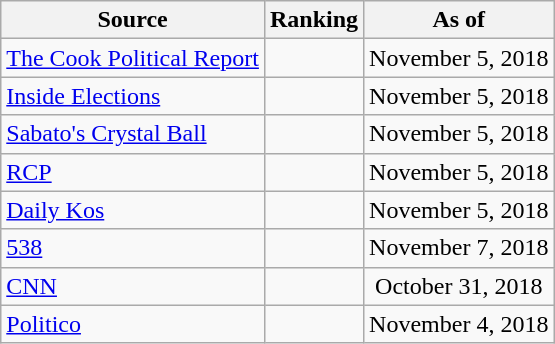<table class="wikitable" style="text-align:center">
<tr>
<th>Source</th>
<th>Ranking</th>
<th>As of</th>
</tr>
<tr>
<td align=left><a href='#'>The Cook Political Report</a></td>
<td></td>
<td>November 5, 2018</td>
</tr>
<tr>
<td align=left><a href='#'>Inside Elections</a></td>
<td></td>
<td>November 5, 2018</td>
</tr>
<tr>
<td align=left><a href='#'>Sabato's Crystal Ball</a></td>
<td></td>
<td>November 5, 2018</td>
</tr>
<tr>
<td align="left"><a href='#'>RCP</a></td>
<td></td>
<td>November 5, 2018</td>
</tr>
<tr>
<td align="left"><a href='#'>Daily Kos</a></td>
<td></td>
<td>November 5, 2018</td>
</tr>
<tr>
<td align="left"><a href='#'>538</a></td>
<td></td>
<td>November 7, 2018</td>
</tr>
<tr>
<td align="left"><a href='#'>CNN</a></td>
<td></td>
<td>October 31, 2018</td>
</tr>
<tr>
<td align="left"><a href='#'>Politico</a></td>
<td></td>
<td>November 4, 2018</td>
</tr>
</table>
